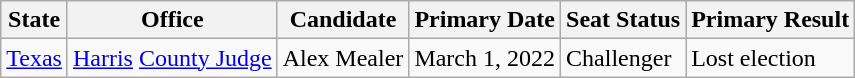<table class="wikitable sortable">
<tr>
<th bgcolor="teal">State</th>
<th>Office</th>
<th bgcolor="teal">Candidate</th>
<th bgcolor="teal">Primary Date</th>
<th>Seat Status</th>
<th>Primary Result</th>
</tr>
<tr>
<td> <a href='#'>Texas</a></td>
<td><a href='#'>Harris</a> <a href='#'>County Judge</a></td>
<td>Alex Mealer</td>
<td>March 1, 2022</td>
<td>Challenger</td>
<td> Lost election</td>
</tr>
</table>
